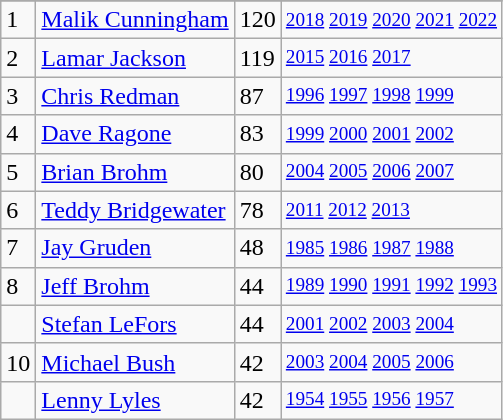<table class="wikitable">
<tr>
</tr>
<tr>
<td>1</td>
<td><a href='#'>Malik Cunningham</a></td>
<td><abbr>120</abbr></td>
<td style="font-size:80%;"><a href='#'>2018</a> <a href='#'>2019</a> <a href='#'>2020</a> <a href='#'>2021</a> <a href='#'>2022</a></td>
</tr>
<tr>
<td>2</td>
<td><a href='#'>Lamar Jackson</a></td>
<td><abbr>119</abbr></td>
<td style="font-size:80%;"><a href='#'>2015</a> <a href='#'>2016</a> <a href='#'>2017</a></td>
</tr>
<tr>
<td>3</td>
<td><a href='#'>Chris Redman</a></td>
<td><abbr>87</abbr></td>
<td style="font-size:80%;"><a href='#'>1996</a> <a href='#'>1997</a> <a href='#'>1998</a> <a href='#'>1999</a></td>
</tr>
<tr>
<td>4</td>
<td><a href='#'>Dave Ragone</a></td>
<td><abbr>83</abbr></td>
<td style="font-size:80%;"><a href='#'>1999</a> <a href='#'>2000</a> <a href='#'>2001</a> <a href='#'>2002</a></td>
</tr>
<tr>
<td>5</td>
<td><a href='#'>Brian Brohm</a></td>
<td><abbr>80</abbr></td>
<td style="font-size:80%;"><a href='#'>2004</a> <a href='#'>2005</a> <a href='#'>2006</a> <a href='#'>2007</a></td>
</tr>
<tr>
<td>6</td>
<td><a href='#'>Teddy Bridgewater</a></td>
<td><abbr>78</abbr></td>
<td style="font-size:80%;"><a href='#'>2011</a> <a href='#'>2012</a> <a href='#'>2013</a></td>
</tr>
<tr>
<td>7</td>
<td><a href='#'>Jay Gruden</a></td>
<td><abbr>48</abbr></td>
<td style="font-size:80%;"><a href='#'>1985</a> <a href='#'>1986</a> <a href='#'>1987</a> <a href='#'>1988</a></td>
</tr>
<tr>
<td>8</td>
<td><a href='#'>Jeff Brohm</a></td>
<td><abbr>44</abbr></td>
<td style="font-size:80%;"><a href='#'>1989</a> <a href='#'>1990</a> <a href='#'>1991</a> <a href='#'>1992</a> <a href='#'>1993</a></td>
</tr>
<tr>
<td></td>
<td><a href='#'>Stefan LeFors</a></td>
<td><abbr>44</abbr></td>
<td style="font-size:80%;"><a href='#'>2001</a> <a href='#'>2002</a> <a href='#'>2003</a> <a href='#'>2004</a></td>
</tr>
<tr>
<td>10</td>
<td><a href='#'>Michael Bush</a></td>
<td><abbr>42</abbr></td>
<td style="font-size:80%;"><a href='#'>2003</a> <a href='#'>2004</a> <a href='#'>2005</a> <a href='#'>2006</a></td>
</tr>
<tr>
<td></td>
<td><a href='#'>Lenny Lyles</a></td>
<td><abbr>42</abbr></td>
<td style="font-size:80%;"><a href='#'>1954</a> <a href='#'>1955</a> <a href='#'>1956</a> <a href='#'>1957</a></td>
</tr>
</table>
